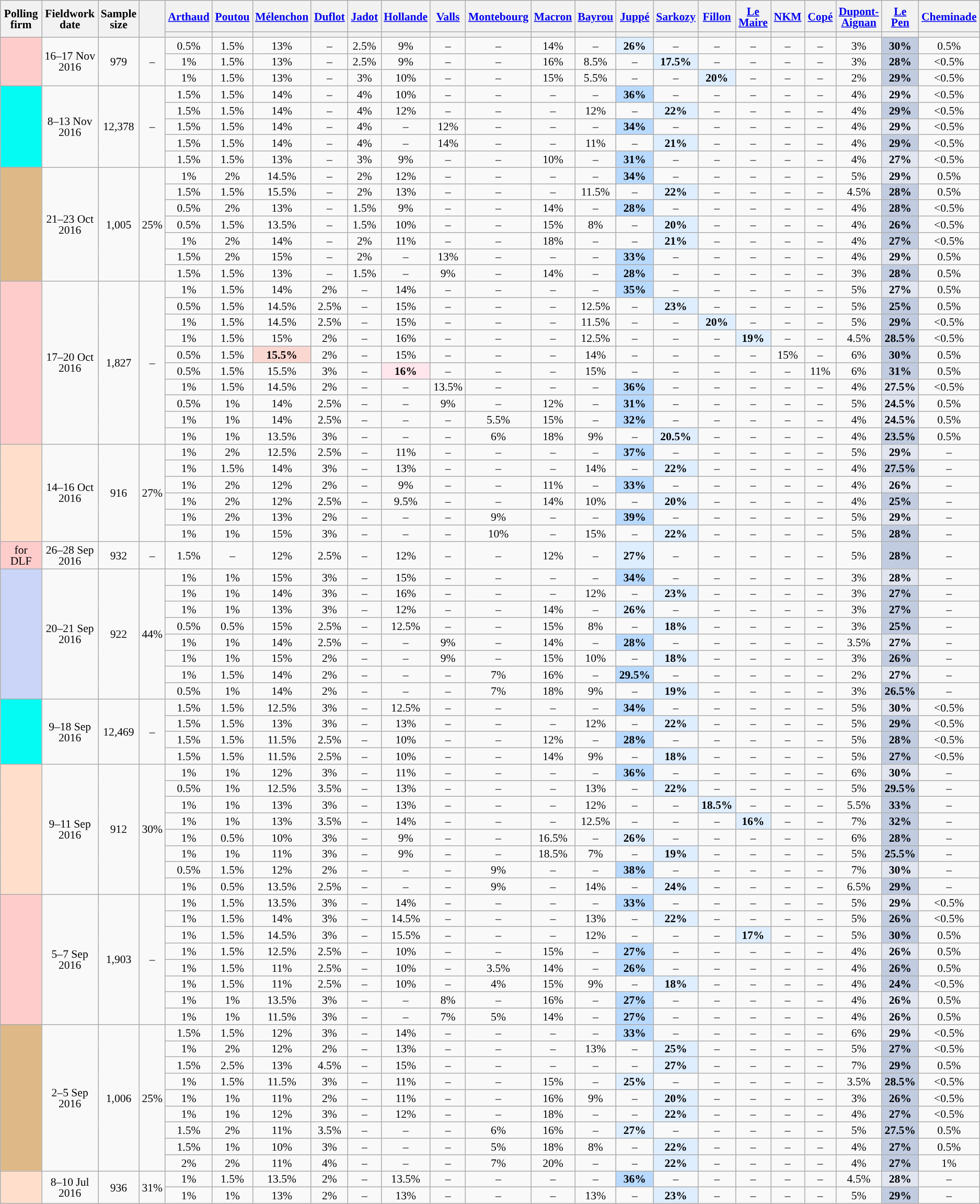<table class="wikitable sortable" style="text-align:center;font-size:90%;line-height:14px;">
<tr style="height:40px;">
<th style="width:100px;" rowspan="2">Polling firm</th>
<th style="width:110px;" rowspan="2">Fieldwork date</th>
<th style="width:35px;" rowspan="2">Sample<br>size</th>
<th style="width:30px;" rowspan="2"></th>
<th class="unsortable" style="width:60px;"><a href='#'>Arthaud</a><br></th>
<th class="unsortable" style="width:60px;"><a href='#'>Poutou</a><br></th>
<th class="unsortable" style="width:60px;"><a href='#'>Mélenchon</a><br></th>
<th class="unsortable" style="width:60px;"><a href='#'>Duflot</a><br></th>
<th class="unsortable" style="width:60px;"><a href='#'>Jadot</a><br></th>
<th class="unsortable" style="width:60px;"><a href='#'>Hollande</a><br></th>
<th class="unsortable" style="width:60px;"><a href='#'>Valls</a><br></th>
<th class="unsortable" style="width:60px;"><a href='#'>Montebourg</a><br></th>
<th class="unsortable" style="width:60px;"><a href='#'>Macron</a><br></th>
<th class="unsortable" style="width:60px;"><a href='#'>Bayrou</a><br></th>
<th class="unsortable" style="width:60px;"><a href='#'>Juppé</a><br></th>
<th class="unsortable" style="width:60px;"><a href='#'>Sarkozy</a><br></th>
<th class="unsortable" style="width:60px;"><a href='#'>Fillon</a><br></th>
<th class="unsortable" style="width:60px;"><a href='#'>Le Maire</a><br></th>
<th class="unsortable" style="width:60px;"><a href='#'>NKM</a><br></th>
<th class="unsortable" style="width:60px;"><a href='#'>Copé</a><br></th>
<th class="unsortable" style="width:60px;"><a href='#'>Dupont-Aignan</a><br></th>
<th class="unsortable" style="width:60px;"><a href='#'>Le Pen</a><br></th>
<th class="unsortable" style="width:60px;"><a href='#'>Cheminade</a><br></th>
</tr>
<tr>
<th style="background:"></th>
<th style="background:"></th>
<th style="background:"></th>
<th style="background:"></th>
<th style="background:"></th>
<th style="background:"></th>
<th style="background:"></th>
<th style="background:"></th>
<th style="background:"></th>
<th style="background:"></th>
<th style="background:"></th>
<th style="background:"></th>
<th style="background:"></th>
<th style="background:"></th>
<th style="background:"></th>
<th style="background:"></th>
<th style="background:"></th>
<th style="background:"></th>
<th style="background:"></th>
</tr>
<tr>
<td rowspan="3" style="background:#FFCCCC;"></td>
<td rowspan="3" data-sort-value="2016-11-17">16–17 Nov 2016</td>
<td rowspan="3">979</td>
<td rowspan="3">–</td>
<td>0.5%</td>
<td>1.5%</td>
<td>13%</td>
<td>–</td>
<td>2.5%</td>
<td>9%</td>
<td>–</td>
<td>–</td>
<td>14%</td>
<td>–</td>
<td style="background:#DFEEFF;"><strong>26%</strong></td>
<td>–</td>
<td>–</td>
<td>–</td>
<td>–</td>
<td>–</td>
<td>3%</td>
<td style="background:#C1CCE1;"><strong>30%</strong></td>
<td>0.5%</td>
</tr>
<tr>
<td>1%</td>
<td>1.5%</td>
<td>13%</td>
<td>–</td>
<td>2.5%</td>
<td>9%</td>
<td>–</td>
<td>–</td>
<td>16%</td>
<td>8.5%</td>
<td>–</td>
<td style="background:#DFEEFF;"><strong>17.5%</strong></td>
<td>–</td>
<td>–</td>
<td>–</td>
<td>–</td>
<td>3%</td>
<td style="background:#C1CCE1;"><strong>28%</strong></td>
<td data-sort-value="0%"><0.5%</td>
</tr>
<tr>
<td>1%</td>
<td>1.5%</td>
<td>13%</td>
<td>–</td>
<td>3%</td>
<td>10%</td>
<td>–</td>
<td>–</td>
<td>15%</td>
<td>5.5%</td>
<td>–</td>
<td>–</td>
<td style="background:#DFEEFF;"><strong>20%</strong></td>
<td>–</td>
<td>–</td>
<td>–</td>
<td>2%</td>
<td style="background:#C1CCE1;"><strong>29%</strong></td>
<td data-sort-value="0%"><0.5%</td>
</tr>
<tr>
<td rowspan="5" style="background:#04FBF4;"></td>
<td rowspan="5" data-sort-value="2016-11-13">8–13 Nov 2016</td>
<td rowspan="5">12,378</td>
<td rowspan="5">–</td>
<td>1.5%</td>
<td>1.5%</td>
<td>14%</td>
<td>–</td>
<td>4%</td>
<td>10%</td>
<td>–</td>
<td>–</td>
<td>–</td>
<td>–</td>
<td style="background:#B9DAFF;"><strong>36%</strong></td>
<td>–</td>
<td>–</td>
<td>–</td>
<td>–</td>
<td>–</td>
<td>4%</td>
<td style="background:#E0E5F0;"><strong>29%</strong></td>
<td data-sort-value="0%"><0.5%</td>
</tr>
<tr>
<td>1.5%</td>
<td>1.5%</td>
<td>14%</td>
<td>–</td>
<td>4%</td>
<td>12%</td>
<td>–</td>
<td>–</td>
<td>–</td>
<td>12%</td>
<td>–</td>
<td style="background:#DFEEFF;"><strong>22%</strong></td>
<td>–</td>
<td>–</td>
<td>–</td>
<td>–</td>
<td>4%</td>
<td style="background:#C1CCE1;"><strong>29%</strong></td>
<td data-sort-value="0%"><0.5%</td>
</tr>
<tr>
<td>1.5%</td>
<td>1.5%</td>
<td>14%</td>
<td>–</td>
<td>4%</td>
<td>–</td>
<td>12%</td>
<td>–</td>
<td>–</td>
<td>–</td>
<td style="background:#B9DAFF;"><strong>34%</strong></td>
<td>–</td>
<td>–</td>
<td>–</td>
<td>–</td>
<td>–</td>
<td>4%</td>
<td style="background:#E0E5F0;"><strong>29%</strong></td>
<td data-sort-value="0%"><0.5%</td>
</tr>
<tr>
<td>1.5%</td>
<td>1.5%</td>
<td>14%</td>
<td>–</td>
<td>4%</td>
<td>–</td>
<td>14%</td>
<td>–</td>
<td>–</td>
<td>11%</td>
<td>–</td>
<td style="background:#DFEEFF;"><strong>21%</strong></td>
<td>–</td>
<td>–</td>
<td>–</td>
<td>–</td>
<td>4%</td>
<td style="background:#C1CCE1;"><strong>29%</strong></td>
<td data-sort-value="0%"><0.5%</td>
</tr>
<tr>
<td>1.5%</td>
<td>1.5%</td>
<td>13%</td>
<td>–</td>
<td>3%</td>
<td>9%</td>
<td>–</td>
<td>–</td>
<td>10%</td>
<td>–</td>
<td style="background:#B9DAFF;"><strong>31%</strong></td>
<td>–</td>
<td>–</td>
<td>–</td>
<td>–</td>
<td>–</td>
<td>4%</td>
<td style="background:#E0E5F0;"><strong>27%</strong></td>
<td data-sort-value="0%"><0.5%</td>
</tr>
<tr>
<td rowspan="7" style="background:burlywood;"> </td>
<td rowspan="7" data-sort-value="2016-10-23">21–23 Oct 2016</td>
<td rowspan="7">1,005</td>
<td rowspan="7">25%</td>
<td>1%</td>
<td>2%</td>
<td>14.5%</td>
<td>–</td>
<td>2%</td>
<td>12%</td>
<td>–</td>
<td>–</td>
<td>–</td>
<td>–</td>
<td style="background:#B9DAFF;"><strong>34%</strong></td>
<td>–</td>
<td>–</td>
<td>–</td>
<td>–</td>
<td>–</td>
<td>5%</td>
<td style="background:#E0E5F0;"><strong>29%</strong></td>
<td>0.5%</td>
</tr>
<tr>
<td>1.5%</td>
<td>1.5%</td>
<td>15.5%</td>
<td>–</td>
<td>2%</td>
<td>13%</td>
<td>–</td>
<td>–</td>
<td>–</td>
<td>11.5%</td>
<td>–</td>
<td style="background:#DFEEFF;"><strong>22%</strong></td>
<td>–</td>
<td>–</td>
<td>–</td>
<td>–</td>
<td>4.5%</td>
<td style="background:#C1CCE1;"><strong>28%</strong></td>
<td>0.5%</td>
</tr>
<tr>
<td>0.5%</td>
<td>2%</td>
<td>13%</td>
<td>–</td>
<td>1.5%</td>
<td>9%</td>
<td>–</td>
<td>–</td>
<td>14%</td>
<td>–</td>
<td style="background:#B9DAFF;"><strong>28%</strong></td>
<td>–</td>
<td>–</td>
<td>–</td>
<td>–</td>
<td>–</td>
<td>4%</td>
<td style="background:#C1CCE1;"><strong>28%</strong></td>
<td data-sort-value="0%"><0.5%</td>
</tr>
<tr>
<td>0.5%</td>
<td>1.5%</td>
<td>13.5%</td>
<td>–</td>
<td>1.5%</td>
<td>10%</td>
<td>–</td>
<td>–</td>
<td>15%</td>
<td>8%</td>
<td>–</td>
<td style="background:#DFEEFF;"><strong>20%</strong></td>
<td>–</td>
<td>–</td>
<td>–</td>
<td>–</td>
<td>4%</td>
<td style="background:#C1CCE1;"><strong>26%</strong></td>
<td data-sort-value="0%"><0.5%</td>
</tr>
<tr>
<td>1%</td>
<td>2%</td>
<td>14%</td>
<td>–</td>
<td>2%</td>
<td>11%</td>
<td>–</td>
<td>–</td>
<td>18%</td>
<td>–</td>
<td>–</td>
<td style="background:#DFEEFF;"><strong>21%</strong></td>
<td>–</td>
<td>–</td>
<td>–</td>
<td>–</td>
<td>4%</td>
<td style="background:#C1CCE1;"><strong>27%</strong></td>
<td data-sort-value="0%"><0.5%</td>
</tr>
<tr>
<td>1.5%</td>
<td>2%</td>
<td>15%</td>
<td>–</td>
<td>2%</td>
<td>–</td>
<td>13%</td>
<td>–</td>
<td>–</td>
<td>–</td>
<td style="background:#B9DAFF;"><strong>33%</strong></td>
<td>–</td>
<td>–</td>
<td>–</td>
<td>–</td>
<td>–</td>
<td>4%</td>
<td style="background:#E0E5F0;"><strong>29%</strong></td>
<td>0.5%</td>
</tr>
<tr>
<td>1.5%</td>
<td>1.5%</td>
<td>13%</td>
<td>–</td>
<td>1.5%</td>
<td>–</td>
<td>9%</td>
<td>–</td>
<td>14%</td>
<td>–</td>
<td style="background:#B9DAFF;"><strong>28%</strong></td>
<td>–</td>
<td>–</td>
<td>–</td>
<td>–</td>
<td>–</td>
<td>3%</td>
<td style="background:#C1CCE1;"><strong>28%</strong></td>
<td>0.5%</td>
</tr>
<tr>
<td rowspan="10" style="background:#FFCCCC;"></td>
<td rowspan="10" data-sort-value="2016-10-20">17–20 Oct 2016</td>
<td rowspan="10">1,827</td>
<td rowspan="10">–</td>
<td>1%</td>
<td>1.5%</td>
<td>14%</td>
<td>2%</td>
<td>–</td>
<td>14%</td>
<td>–</td>
<td>–</td>
<td>–</td>
<td>–</td>
<td style="background:#B9DAFF;"><strong>35%</strong></td>
<td>–</td>
<td>–</td>
<td>–</td>
<td>–</td>
<td>–</td>
<td>5%</td>
<td style="background:#E0E5F0;"><strong>27%</strong></td>
<td>0.5%</td>
</tr>
<tr>
<td>0.5%</td>
<td>1.5%</td>
<td>14.5%</td>
<td>2.5%</td>
<td>–</td>
<td>15%</td>
<td>–</td>
<td>–</td>
<td>–</td>
<td>12.5%</td>
<td>–</td>
<td style="background:#DFEEFF;"><strong>23%</strong></td>
<td>–</td>
<td>–</td>
<td>–</td>
<td>–</td>
<td>5%</td>
<td style="background:#C1CCE1;"><strong>25%</strong></td>
<td>0.5%</td>
</tr>
<tr>
<td>1%</td>
<td>1.5%</td>
<td>14.5%</td>
<td>2.5%</td>
<td>–</td>
<td>15%</td>
<td>–</td>
<td>–</td>
<td>–</td>
<td>11.5%</td>
<td>–</td>
<td>–</td>
<td style="background:#DFEEFF;"><strong>20%</strong></td>
<td>–</td>
<td>–</td>
<td>–</td>
<td>5%</td>
<td style="background:#C1CCE1;"><strong>29%</strong></td>
<td data-sort-value="0%"><0.5%</td>
</tr>
<tr>
<td>1%</td>
<td>1.5%</td>
<td>15%</td>
<td>2%</td>
<td>–</td>
<td>16%</td>
<td>–</td>
<td>–</td>
<td>–</td>
<td>12.5%</td>
<td>–</td>
<td>–</td>
<td>–</td>
<td style="background:#DFEEFF;"><strong>19%</strong></td>
<td>–</td>
<td>–</td>
<td>4.5%</td>
<td style="background:#C1CCE1;"><strong>28.5%</strong></td>
<td data-sort-value="0%"><0.5%</td>
</tr>
<tr>
<td>0.5%</td>
<td>1.5%</td>
<td style="background:#FBD7D2;"><strong>15.5%</strong></td>
<td>2%</td>
<td>–</td>
<td>15%</td>
<td>–</td>
<td>–</td>
<td>–</td>
<td>14%</td>
<td>–</td>
<td>–</td>
<td>–</td>
<td>–</td>
<td>15%</td>
<td>–</td>
<td>6%</td>
<td style="background:#C1CCE1;"><strong>30%</strong></td>
<td>0.5%</td>
</tr>
<tr>
<td>0.5%</td>
<td>1.5%</td>
<td>15.5%</td>
<td>3%</td>
<td>–</td>
<td style="background:#FFE6EC;"><strong>16%</strong></td>
<td>–</td>
<td>–</td>
<td>–</td>
<td>15%</td>
<td>–</td>
<td>–</td>
<td>–</td>
<td>–</td>
<td>–</td>
<td>11%</td>
<td>6%</td>
<td style="background:#C1CCE1;"><strong>31%</strong></td>
<td>0.5%</td>
</tr>
<tr>
<td>1%</td>
<td>1.5%</td>
<td>14.5%</td>
<td>2%</td>
<td>–</td>
<td>–</td>
<td>13.5%</td>
<td>–</td>
<td>–</td>
<td>–</td>
<td style="background:#B9DAFF;"><strong>36%</strong></td>
<td>–</td>
<td>–</td>
<td>–</td>
<td>–</td>
<td>–</td>
<td>4%</td>
<td style="background:#E0E5F0;"><strong>27.5%</strong></td>
<td data-sort-value="0%"><0.5%</td>
</tr>
<tr>
<td>0.5%</td>
<td>1%</td>
<td>14%</td>
<td>2.5%</td>
<td>–</td>
<td>–</td>
<td>9%</td>
<td>–</td>
<td>12%</td>
<td>–</td>
<td style="background:#B9DAFF;"><strong>31%</strong></td>
<td>–</td>
<td>–</td>
<td>–</td>
<td>–</td>
<td>–</td>
<td>5%</td>
<td style="background:#E0E5F0;"><strong>24.5%</strong></td>
<td>0.5%</td>
</tr>
<tr>
<td>1%</td>
<td>1%</td>
<td>14%</td>
<td>2.5%</td>
<td>–</td>
<td>–</td>
<td>–</td>
<td>5.5%</td>
<td>15%</td>
<td>–</td>
<td style="background:#B9DAFF;"><strong>32%</strong></td>
<td>–</td>
<td>–</td>
<td>–</td>
<td>–</td>
<td>–</td>
<td>4%</td>
<td style="background:#E0E5F0;"><strong>24.5%</strong></td>
<td>0.5%</td>
</tr>
<tr>
<td>1%</td>
<td>1%</td>
<td>13.5%</td>
<td>3%</td>
<td>–</td>
<td>–</td>
<td>–</td>
<td>6%</td>
<td>18%</td>
<td>9%</td>
<td>–</td>
<td style="background:#DFEEFF;"><strong>20.5%</strong></td>
<td>–</td>
<td>–</td>
<td>–</td>
<td>–</td>
<td>4%</td>
<td style="background:#C1CCE1;"><strong>23.5%</strong></td>
<td>0.5%</td>
</tr>
<tr>
<td rowspan="6" style="background:#FFDFCC;"> </td>
<td rowspan="6" data-sort-value="2016-10-16">14–16 Oct 2016</td>
<td rowspan="6">916</td>
<td rowspan="6">27%</td>
<td>1%</td>
<td>2%</td>
<td>12.5%</td>
<td>2.5%</td>
<td>–</td>
<td>11%</td>
<td>–</td>
<td>–</td>
<td>–</td>
<td>–</td>
<td style="background:#B9DAFF;"><strong>37%</strong></td>
<td>–</td>
<td>–</td>
<td>–</td>
<td>–</td>
<td>–</td>
<td>5%</td>
<td style="background:#E0E5F0;"><strong>29%</strong></td>
<td>–</td>
</tr>
<tr>
<td>1%</td>
<td>1.5%</td>
<td>14%</td>
<td>3%</td>
<td>–</td>
<td>13%</td>
<td>–</td>
<td>–</td>
<td>–</td>
<td>14%</td>
<td>–</td>
<td style="background:#DFEEFF;"><strong>22%</strong></td>
<td>–</td>
<td>–</td>
<td>–</td>
<td>–</td>
<td>4%</td>
<td style="background:#C1CCE1;"><strong>27.5%</strong></td>
<td>–</td>
</tr>
<tr>
<td>1%</td>
<td>2%</td>
<td>12%</td>
<td>2%</td>
<td>–</td>
<td>9%</td>
<td>–</td>
<td>–</td>
<td>11%</td>
<td>–</td>
<td style="background:#B9DAFF;"><strong>33%</strong></td>
<td>–</td>
<td>–</td>
<td>–</td>
<td>–</td>
<td>–</td>
<td>4%</td>
<td style="background:#E0E5F0;"><strong>26%</strong></td>
<td>–</td>
</tr>
<tr>
<td>1%</td>
<td>2%</td>
<td>12%</td>
<td>2.5%</td>
<td>–</td>
<td>9.5%</td>
<td>–</td>
<td>–</td>
<td>14%</td>
<td>10%</td>
<td>–</td>
<td style="background:#DFEEFF;"><strong>20%</strong></td>
<td>–</td>
<td>–</td>
<td>–</td>
<td>–</td>
<td>4%</td>
<td style="background:#C1CCE1;"><strong>25%</strong></td>
<td>–</td>
</tr>
<tr>
<td>1%</td>
<td>2%</td>
<td>13%</td>
<td>2%</td>
<td>–</td>
<td>–</td>
<td>–</td>
<td>9%</td>
<td>–</td>
<td>–</td>
<td style="background:#B9DAFF;"><strong>39%</strong></td>
<td>–</td>
<td>–</td>
<td>–</td>
<td>–</td>
<td>–</td>
<td>5%</td>
<td style="background:#E0E5F0;"><strong>29%</strong></td>
<td>–</td>
</tr>
<tr>
<td>1%</td>
<td>1%</td>
<td>15%</td>
<td>3%</td>
<td>–</td>
<td>–</td>
<td>–</td>
<td>10%</td>
<td>–</td>
<td>15%</td>
<td>–</td>
<td style="background:#DFEEFF;"><strong>22%</strong></td>
<td>–</td>
<td>–</td>
<td>–</td>
<td>–</td>
<td>5%</td>
<td style="background:#C1CCE1;"><strong>28%</strong></td>
<td>–</td>
</tr>
<tr>
<td style="background:#FFCCCC;"> for DLF</td>
<td data-sort-value="2016-09-28">26–28 Sep 2016</td>
<td>932</td>
<td>–</td>
<td>1.5%</td>
<td>–</td>
<td>12%</td>
<td>2.5%</td>
<td>–</td>
<td>12%</td>
<td>–</td>
<td>–</td>
<td>12%</td>
<td>–</td>
<td style="background:#DFEEFF;"><strong>27%</strong></td>
<td>–</td>
<td>–</td>
<td>–</td>
<td>–</td>
<td>–</td>
<td>5%</td>
<td style="background:#C1CCE1;"><strong>28%</strong></td>
<td>–</td>
</tr>
<tr>
<td rowspan="8" style="background:#CAD5F7;"></td>
<td rowspan="8" data-sort-value="2016-09-21">20–21 Sep 2016</td>
<td rowspan="8">922</td>
<td rowspan="8">44%</td>
<td>1%</td>
<td>1%</td>
<td>15%</td>
<td>3%</td>
<td>–</td>
<td>15%</td>
<td>–</td>
<td>–</td>
<td>–</td>
<td>–</td>
<td style="background:#B9DAFF;"><strong>34%</strong></td>
<td>–</td>
<td>–</td>
<td>–</td>
<td>–</td>
<td>–</td>
<td>3%</td>
<td style="background:#E0E5F0;"><strong>28%</strong></td>
<td>–</td>
</tr>
<tr>
<td>1%</td>
<td>1%</td>
<td>14%</td>
<td>3%</td>
<td>–</td>
<td>16%</td>
<td>–</td>
<td>–</td>
<td>–</td>
<td>12%</td>
<td>–</td>
<td style="background:#DFEEFF;"><strong>23%</strong></td>
<td>–</td>
<td>–</td>
<td>–</td>
<td>–</td>
<td>3%</td>
<td style="background:#C1CCE1;"><strong>27%</strong></td>
<td>–</td>
</tr>
<tr>
<td>1%</td>
<td>1%</td>
<td>13%</td>
<td>3%</td>
<td>–</td>
<td>12%</td>
<td>–</td>
<td>–</td>
<td>14%</td>
<td>–</td>
<td style="background:#DFEEFF;"><strong>26%</strong></td>
<td>–</td>
<td>–</td>
<td>–</td>
<td>–</td>
<td>–</td>
<td>3%</td>
<td style="background:#C1CCE1;"><strong>27%</strong></td>
<td>–</td>
</tr>
<tr>
<td>0.5%</td>
<td>0.5%</td>
<td>15%</td>
<td>2.5%</td>
<td>–</td>
<td>12.5%</td>
<td>–</td>
<td>–</td>
<td>15%</td>
<td>8%</td>
<td>–</td>
<td style="background:#DFEEFF;"><strong>18%</strong></td>
<td>–</td>
<td>–</td>
<td>–</td>
<td>–</td>
<td>3%</td>
<td style="background:#C1CCE1;"><strong>25%</strong></td>
<td>–</td>
</tr>
<tr>
<td>1%</td>
<td>1%</td>
<td>14%</td>
<td>2.5%</td>
<td>–</td>
<td>–</td>
<td>9%</td>
<td>–</td>
<td>14%</td>
<td>–</td>
<td style="background:#B9DAFF;"><strong>28%</strong></td>
<td>–</td>
<td>–</td>
<td>–</td>
<td>–</td>
<td>–</td>
<td>3.5%</td>
<td style="background:#E0E5F0;"><strong>27%</strong></td>
<td>–</td>
</tr>
<tr>
<td>1%</td>
<td>1%</td>
<td>15%</td>
<td>2%</td>
<td>–</td>
<td>–</td>
<td>9%</td>
<td>–</td>
<td>15%</td>
<td>10%</td>
<td>–</td>
<td style="background:#DFEEFF;"><strong>18%</strong></td>
<td>–</td>
<td>–</td>
<td>–</td>
<td>–</td>
<td>3%</td>
<td style="background:#C1CCE1;"><strong>26%</strong></td>
<td>–</td>
</tr>
<tr>
<td>1%</td>
<td>1.5%</td>
<td>14%</td>
<td>2%</td>
<td>–</td>
<td>–</td>
<td>–</td>
<td>7%</td>
<td>16%</td>
<td>–</td>
<td style="background:#B9DAFF;"><strong>29.5%</strong></td>
<td>–</td>
<td>–</td>
<td>–</td>
<td>–</td>
<td>–</td>
<td>2%</td>
<td style="background:#E0E5F0;"><strong>27%</strong></td>
<td>–</td>
</tr>
<tr>
<td>0.5%</td>
<td>1%</td>
<td>14%</td>
<td>2%</td>
<td>–</td>
<td>–</td>
<td>–</td>
<td>7%</td>
<td>18%</td>
<td>9%</td>
<td>–</td>
<td style="background:#DFEEFF;"><strong>19%</strong></td>
<td>–</td>
<td>–</td>
<td>–</td>
<td>–</td>
<td>3%</td>
<td style="background:#C1CCE1;"><strong>26.5%</strong></td>
<td>–</td>
</tr>
<tr>
<td rowspan="4" style="background:#04FBF4;"></td>
<td rowspan="4" data-sort-value="2016-09-18">9–18 Sep 2016</td>
<td rowspan="4">12,469</td>
<td rowspan="4">–</td>
<td>1.5%</td>
<td>1.5%</td>
<td>12.5%</td>
<td>3%</td>
<td>–</td>
<td>12.5%</td>
<td>–</td>
<td>–</td>
<td>–</td>
<td>–</td>
<td style="background:#B9DAFF;"><strong>34%</strong></td>
<td>–</td>
<td>–</td>
<td>–</td>
<td>–</td>
<td>–</td>
<td>5%</td>
<td style="background:#E0E5F0;"><strong>30%</strong></td>
<td data-sort-value="0%"><0.5%</td>
</tr>
<tr>
<td>1.5%</td>
<td>1.5%</td>
<td>13%</td>
<td>3%</td>
<td>–</td>
<td>13%</td>
<td>–</td>
<td>–</td>
<td>–</td>
<td>12%</td>
<td>–</td>
<td style="background:#DFEEFF;"><strong>22%</strong></td>
<td>–</td>
<td>–</td>
<td>–</td>
<td>–</td>
<td>5%</td>
<td style="background:#C1CCE1;"><strong>29%</strong></td>
<td data-sort-value="0%"><0.5%</td>
</tr>
<tr>
<td>1.5%</td>
<td>1.5%</td>
<td>11.5%</td>
<td>2.5%</td>
<td>–</td>
<td>10%</td>
<td>–</td>
<td>–</td>
<td>12%</td>
<td>–</td>
<td style="background:#B9DAFF;"><strong>28%</strong></td>
<td>–</td>
<td>–</td>
<td>–</td>
<td>–</td>
<td>–</td>
<td>5%</td>
<td style="background:#C1CCE1;"><strong>28%</strong></td>
<td data-sort-value="0%"><0.5%</td>
</tr>
<tr>
<td>1.5%</td>
<td>1.5%</td>
<td>11.5%</td>
<td>2.5%</td>
<td>–</td>
<td>10%</td>
<td>–</td>
<td>–</td>
<td>14%</td>
<td>9%</td>
<td>–</td>
<td style="background:#DFEEFF;"><strong>18%</strong></td>
<td>–</td>
<td>–</td>
<td>–</td>
<td>–</td>
<td>5%</td>
<td style="background:#C1CCE1;"><strong>27%</strong></td>
<td data-sort-value="0%"><0.5%</td>
</tr>
<tr>
<td rowspan="8" style="background:#FFDFCC;"> </td>
<td rowspan="8" data-sort-value="2016-09-11">9–11 Sep 2016</td>
<td rowspan="8">912</td>
<td rowspan="8">30%</td>
<td>1%</td>
<td>1%</td>
<td>12%</td>
<td>3%</td>
<td>–</td>
<td>11%</td>
<td>–</td>
<td>–</td>
<td>–</td>
<td>–</td>
<td style="background:#B9DAFF;"><strong>36%</strong></td>
<td>–</td>
<td>–</td>
<td>–</td>
<td>–</td>
<td>–</td>
<td>6%</td>
<td style="background:#E0E5F0;"><strong>30%</strong></td>
<td>–</td>
</tr>
<tr>
<td>0.5%</td>
<td>1%</td>
<td>12.5%</td>
<td>3.5%</td>
<td>–</td>
<td>13%</td>
<td>–</td>
<td>–</td>
<td>–</td>
<td>13%</td>
<td>–</td>
<td style="background:#DFEEFF;"><strong>22%</strong></td>
<td>–</td>
<td>–</td>
<td>–</td>
<td>–</td>
<td>5%</td>
<td style="background:#C1CCE1;"><strong>29.5%</strong></td>
<td>–</td>
</tr>
<tr>
<td>1%</td>
<td>1%</td>
<td>13%</td>
<td>3%</td>
<td>–</td>
<td>13%</td>
<td>–</td>
<td>–</td>
<td>–</td>
<td>12%</td>
<td>–</td>
<td>–</td>
<td style="background:#DFEEFF;"><strong>18.5%</strong></td>
<td>–</td>
<td>–</td>
<td>–</td>
<td>5.5%</td>
<td style="background:#C1CCE1;"><strong>33%</strong></td>
<td>–</td>
</tr>
<tr>
<td>1%</td>
<td>1%</td>
<td>13%</td>
<td>3.5%</td>
<td>–</td>
<td>14%</td>
<td>–</td>
<td>–</td>
<td>–</td>
<td>12.5%</td>
<td>–</td>
<td>–</td>
<td>–</td>
<td style="background:#DFEEFF;"><strong>16%</strong></td>
<td>–</td>
<td>–</td>
<td>7%</td>
<td style="background:#C1CCE1;"><strong>32%</strong></td>
<td>–</td>
</tr>
<tr>
<td>1%</td>
<td>0.5%</td>
<td>10%</td>
<td>3%</td>
<td>–</td>
<td>9%</td>
<td>–</td>
<td>–</td>
<td>16.5%</td>
<td>–</td>
<td style="background:#DFEEFF;"><strong>26%</strong></td>
<td>–</td>
<td>–</td>
<td>–</td>
<td>–</td>
<td>–</td>
<td>6%</td>
<td style="background:#C1CCE1;"><strong>28%</strong></td>
<td>–</td>
</tr>
<tr>
<td>1%</td>
<td>1%</td>
<td>11%</td>
<td>3%</td>
<td>–</td>
<td>9%</td>
<td>–</td>
<td>–</td>
<td>18.5%</td>
<td>7%</td>
<td>–</td>
<td style="background:#DFEEFF;"><strong>19%</strong></td>
<td>–</td>
<td>–</td>
<td>–</td>
<td>–</td>
<td>5%</td>
<td style="background:#C1CCE1;"><strong>25.5%</strong></td>
<td>–</td>
</tr>
<tr>
<td>0.5%</td>
<td>1.5%</td>
<td>12%</td>
<td>2%</td>
<td>–</td>
<td>–</td>
<td>–</td>
<td>9%</td>
<td>–</td>
<td>–</td>
<td style="background:#B9DAFF;"><strong>38%</strong></td>
<td>–</td>
<td>–</td>
<td>–</td>
<td>–</td>
<td>–</td>
<td>7%</td>
<td style="background:#E0E5F0;"><strong>30%</strong></td>
<td>–</td>
</tr>
<tr>
<td>1%</td>
<td>0.5%</td>
<td>13.5%</td>
<td>2.5%</td>
<td>–</td>
<td>–</td>
<td>–</td>
<td>9%</td>
<td>–</td>
<td>14%</td>
<td>–</td>
<td style="background:#DFEEFF;"><strong>24%</strong></td>
<td>–</td>
<td>–</td>
<td>–</td>
<td>–</td>
<td>6.5%</td>
<td style="background:#C1CCE1;"><strong>29%</strong></td>
<td>–</td>
</tr>
<tr>
<td rowspan="8" style="background:#FFCCCC;"></td>
<td rowspan="8" data-sort-value="2016-09-07">5–7 Sep 2016</td>
<td rowspan="8">1,903</td>
<td rowspan="8">–</td>
<td>1%</td>
<td>1.5%</td>
<td>13.5%</td>
<td>3%</td>
<td>–</td>
<td>14%</td>
<td>–</td>
<td>–</td>
<td>–</td>
<td>–</td>
<td style="background:#B9DAFF;"><strong>33%</strong></td>
<td>–</td>
<td>–</td>
<td>–</td>
<td>–</td>
<td>–</td>
<td>5%</td>
<td style="background:#E0E5F0;"><strong>29%</strong></td>
<td data-sort-value="0%"><0.5%</td>
</tr>
<tr>
<td>1%</td>
<td>1.5%</td>
<td>14%</td>
<td>3%</td>
<td>–</td>
<td>14.5%</td>
<td>–</td>
<td>–</td>
<td>–</td>
<td>13%</td>
<td>–</td>
<td style="background:#DFEEFF;"><strong>22%</strong></td>
<td>–</td>
<td>–</td>
<td>–</td>
<td>–</td>
<td>5%</td>
<td style="background:#C1CCE1;"><strong>26%</strong></td>
<td data-sort-value="0%"><0.5%</td>
</tr>
<tr>
<td>1%</td>
<td>1.5%</td>
<td>14.5%</td>
<td>3%</td>
<td>–</td>
<td>15.5%</td>
<td>–</td>
<td>–</td>
<td>–</td>
<td>12%</td>
<td>–</td>
<td>–</td>
<td>–</td>
<td style="background:#DFEEFF;"><strong>17%</strong></td>
<td>–</td>
<td>–</td>
<td>5%</td>
<td style="background:#C1CCE1;"><strong>30%</strong></td>
<td>0.5%</td>
</tr>
<tr>
<td>1%</td>
<td>1.5%</td>
<td>12.5%</td>
<td>2.5%</td>
<td>–</td>
<td>10%</td>
<td>–</td>
<td>–</td>
<td>15%</td>
<td>–</td>
<td style="background:#B9DAFF;"><strong>27%</strong></td>
<td>–</td>
<td>–</td>
<td>–</td>
<td>–</td>
<td>–</td>
<td>4%</td>
<td style="background:#E0E5F0;"><strong>26%</strong></td>
<td>0.5%</td>
</tr>
<tr>
<td>1%</td>
<td>1.5%</td>
<td>11%</td>
<td>2.5%</td>
<td>–</td>
<td>10%</td>
<td>–</td>
<td>3.5%</td>
<td>14%</td>
<td>–</td>
<td style="background:#B9DAFF;"><strong>26%</strong></td>
<td>–</td>
<td>–</td>
<td>–</td>
<td>–</td>
<td>–</td>
<td>4%</td>
<td style="background:#C1CCE1;"><strong>26%</strong></td>
<td>0.5%</td>
</tr>
<tr>
<td>1%</td>
<td>1.5%</td>
<td>11%</td>
<td>2.5%</td>
<td>–</td>
<td>10%</td>
<td>–</td>
<td>4%</td>
<td>15%</td>
<td>9%</td>
<td>–</td>
<td style="background:#DFEEFF;"><strong>18%</strong></td>
<td>–</td>
<td>–</td>
<td>–</td>
<td>–</td>
<td>4%</td>
<td style="background:#C1CCE1;"><strong>24%</strong></td>
<td data-sort-value="0%"><0.5%</td>
</tr>
<tr>
<td>1%</td>
<td>1%</td>
<td>13.5%</td>
<td>3%</td>
<td>–</td>
<td>–</td>
<td>8%</td>
<td>–</td>
<td>16%</td>
<td>–</td>
<td style="background:#B9DAFF;"><strong>27%</strong></td>
<td>–</td>
<td>–</td>
<td>–</td>
<td>–</td>
<td>–</td>
<td>4%</td>
<td style="background:#E0E5F0;"><strong>26%</strong></td>
<td>0.5%</td>
</tr>
<tr>
<td>1%</td>
<td>1%</td>
<td>11.5%</td>
<td>3%</td>
<td>–</td>
<td>–</td>
<td>7%</td>
<td>5%</td>
<td>14%</td>
<td>–</td>
<td style="background:#B9DAFF;"><strong>27%</strong></td>
<td>–</td>
<td>–</td>
<td>–</td>
<td>–</td>
<td>–</td>
<td>4%</td>
<td style="background:#E0E5F0;"><strong>26%</strong></td>
<td>0.5%</td>
</tr>
<tr>
<td rowspan="9" style="background:burlywood;"> </td>
<td rowspan="9" data-sort-value="2016-09-05">2–5 Sep 2016</td>
<td rowspan="9">1,006</td>
<td rowspan="9">25%</td>
<td>1.5%</td>
<td>1.5%</td>
<td>12%</td>
<td>3%</td>
<td>–</td>
<td>14%</td>
<td>–</td>
<td>–</td>
<td>–</td>
<td>–</td>
<td style="background:#B9DAFF;"><strong>33%</strong></td>
<td>–</td>
<td>–</td>
<td>–</td>
<td>–</td>
<td>–</td>
<td>6%</td>
<td style="background:#E0E5F0;"><strong>29%</strong></td>
<td data-sort-value="0%"><0.5%</td>
</tr>
<tr>
<td>1%</td>
<td>2%</td>
<td>12%</td>
<td>2%</td>
<td>–</td>
<td>13%</td>
<td>–</td>
<td>–</td>
<td>–</td>
<td>13%</td>
<td>–</td>
<td style="background:#DFEEFF;"><strong>25%</strong></td>
<td>–</td>
<td>–</td>
<td>–</td>
<td>–</td>
<td>5%</td>
<td style="background:#C1CCE1;"><strong>27%</strong></td>
<td data-sort-value="0%"><0.5%</td>
</tr>
<tr>
<td>1.5%</td>
<td>2.5%</td>
<td>13%</td>
<td>4.5%</td>
<td>–</td>
<td>15%</td>
<td>–</td>
<td>–</td>
<td>–</td>
<td>–</td>
<td>–</td>
<td style="background:#DFEEFF;"><strong>27%</strong></td>
<td>–</td>
<td>–</td>
<td>–</td>
<td>–</td>
<td>7%</td>
<td style="background:#C1CCE1;"><strong>29%</strong></td>
<td>0.5%</td>
</tr>
<tr>
<td>1%</td>
<td>1.5%</td>
<td>11.5%</td>
<td>3%</td>
<td>–</td>
<td>11%</td>
<td>–</td>
<td>–</td>
<td>15%</td>
<td>–</td>
<td style="background:#DFEEFF;"><strong>25%</strong></td>
<td>–</td>
<td>–</td>
<td>–</td>
<td>–</td>
<td>–</td>
<td>3.5%</td>
<td style="background:#C1CCE1;"><strong>28.5%</strong></td>
<td data-sort-value="0%"><0.5%</td>
</tr>
<tr>
<td>1%</td>
<td>1%</td>
<td>11%</td>
<td>2%</td>
<td>–</td>
<td>11%</td>
<td>–</td>
<td>–</td>
<td>16%</td>
<td>9%</td>
<td>–</td>
<td style="background:#DFEEFF;"><strong>20%</strong></td>
<td>–</td>
<td>–</td>
<td>–</td>
<td>–</td>
<td>3%</td>
<td style="background:#C1CCE1;"><strong>26%</strong></td>
<td data-sort-value="0%"><0.5%</td>
</tr>
<tr>
<td>1%</td>
<td>1%</td>
<td>12%</td>
<td>3%</td>
<td>–</td>
<td>12%</td>
<td>–</td>
<td>–</td>
<td>18%</td>
<td>–</td>
<td>–</td>
<td style="background:#DFEEFF;"><strong>22%</strong></td>
<td>–</td>
<td>–</td>
<td>–</td>
<td>–</td>
<td>4%</td>
<td style="background:#C1CCE1;"><strong>27%</strong></td>
<td data-sort-value="0%"><0.5%</td>
</tr>
<tr>
<td>1.5%</td>
<td>2%</td>
<td>11%</td>
<td>3.5%</td>
<td>–</td>
<td>–</td>
<td>–</td>
<td>6%</td>
<td>16%</td>
<td>–</td>
<td style="background:#DFEEFF;"><strong>27%</strong></td>
<td>–</td>
<td>–</td>
<td>–</td>
<td>–</td>
<td>–</td>
<td>5%</td>
<td style="background:#C1CCE1;"><strong>27.5%</strong></td>
<td>0.5%</td>
</tr>
<tr>
<td>1.5%</td>
<td>1%</td>
<td>10%</td>
<td>3%</td>
<td>–</td>
<td>–</td>
<td>–</td>
<td>5%</td>
<td>18%</td>
<td>8%</td>
<td>–</td>
<td style="background:#DFEEFF;"><strong>22%</strong></td>
<td>–</td>
<td>–</td>
<td>–</td>
<td>–</td>
<td>4%</td>
<td style="background:#C1CCE1;"><strong>27%</strong></td>
<td>0.5%</td>
</tr>
<tr>
<td>2%</td>
<td>2%</td>
<td>11%</td>
<td>4%</td>
<td>–</td>
<td>–</td>
<td>–</td>
<td>7%</td>
<td>20%</td>
<td>–</td>
<td>–</td>
<td style="background:#DFEEFF;"><strong>22%</strong></td>
<td>–</td>
<td>–</td>
<td>–</td>
<td>–</td>
<td>4%</td>
<td style="background:#C1CCE1;"><strong>27%</strong></td>
<td>1%</td>
</tr>
<tr>
<td rowspan="2" style="background:#FFDFCC;"> </td>
<td rowspan="2" data-sort-value="2016-07-10">8–10 Jul 2016</td>
<td rowspan="2">936</td>
<td rowspan="2">31%</td>
<td>1%</td>
<td>1.5%</td>
<td>13.5%</td>
<td>2%</td>
<td>–</td>
<td>13.5%</td>
<td>–</td>
<td>–</td>
<td>–</td>
<td>–</td>
<td style="background:#B9DAFF;"><strong>36%</strong></td>
<td>–</td>
<td>–</td>
<td>–</td>
<td>–</td>
<td>–</td>
<td>4.5%</td>
<td style="background:#E0E5F0;"><strong>28%</strong></td>
<td>–</td>
</tr>
<tr>
<td>1%</td>
<td>1%</td>
<td>13%</td>
<td>2%</td>
<td>–</td>
<td>13%</td>
<td>–</td>
<td>–</td>
<td>–</td>
<td>13%</td>
<td>–</td>
<td style="background:#DFEEFF;"><strong>23%</strong></td>
<td>–</td>
<td>–</td>
<td>–</td>
<td>–</td>
<td>5%</td>
<td style="background:#C1CCE1;"><strong>29%</strong></td>
<td>–</td>
</tr>
</table>
